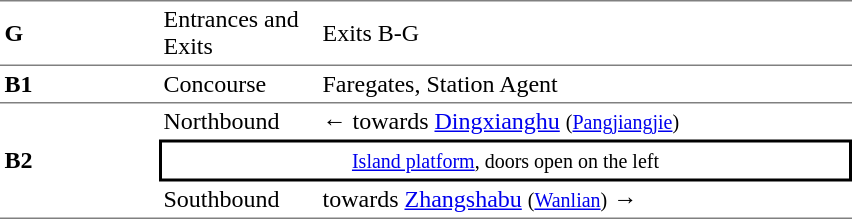<table cellspacing=0 cellpadding=3>
<tr>
<td style="border-top:solid 1px gray;border-bottom:solid 1px gray;" width=100><strong>G</strong></td>
<td style="border-top:solid 1px gray;border-bottom:solid 1px gray;" width=100>Entrances and Exits</td>
<td style="border-top:solid 1px gray;border-bottom:solid 1px gray;" width=350>Exits B-G</td>
</tr>
<tr>
<td style="border-bottom:solid 1px gray;"><strong>B1</strong></td>
<td style="border-bottom:solid 1px gray;">Concourse</td>
<td style="border-bottom:solid 1px gray;">Faregates, Station Agent</td>
</tr>
<tr>
<td style="border-bottom:solid 1px gray;" rowspan=3><strong>B2</strong></td>
<td>Northbound</td>
<td>←  towards <a href='#'>Dingxianghu</a> <small>(<a href='#'>Pangjiangjie</a>)</small></td>
</tr>
<tr>
<td style="border-right:solid 2px black;border-left:solid 2px black;border-top:solid 2px black;border-bottom:solid 2px black;text-align:center;" colspan=2><small><a href='#'>Island platform</a>, doors open on the left</small></td>
</tr>
<tr>
<td style="border-bottom:solid 1px gray;">Southbound</td>
<td style="border-bottom:solid 1px gray;">  towards <a href='#'>Zhangshabu</a> <small>(<a href='#'>Wanlian</a>)</small> →</td>
</tr>
</table>
